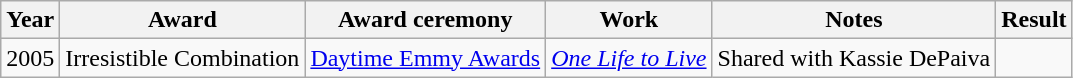<table class="wikitable">
<tr>
<th>Year</th>
<th>Award</th>
<th>Award ceremony</th>
<th>Work</th>
<th>Notes</th>
<th>Result</th>
</tr>
<tr>
<td>2005</td>
<td>Irresistible Combination</td>
<td><a href='#'>Daytime Emmy Awards</a></td>
<td><em><a href='#'>One Life to Live</a></em></td>
<td>Shared with Kassie DePaiva</td>
<td></td>
</tr>
</table>
